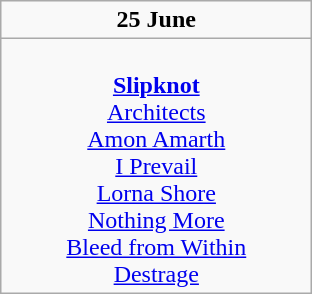<table class="wikitable">
<tr>
<td style="text-align:center;"><strong>25 June</strong></td>
</tr>
<tr>
<td style="text-align:center; vertical-align:top; width:200px;"><br><strong><a href='#'>Slipknot</a></strong><br>
<a href='#'>Architects</a><br>
<a href='#'>Amon Amarth</a><br>
<a href='#'>I Prevail</a><br>
<a href='#'>Lorna Shore</a><br>
<a href='#'>Nothing More</a><br>
<a href='#'>Bleed from Within</a><br>
<a href='#'>Destrage</a></td>
</tr>
</table>
